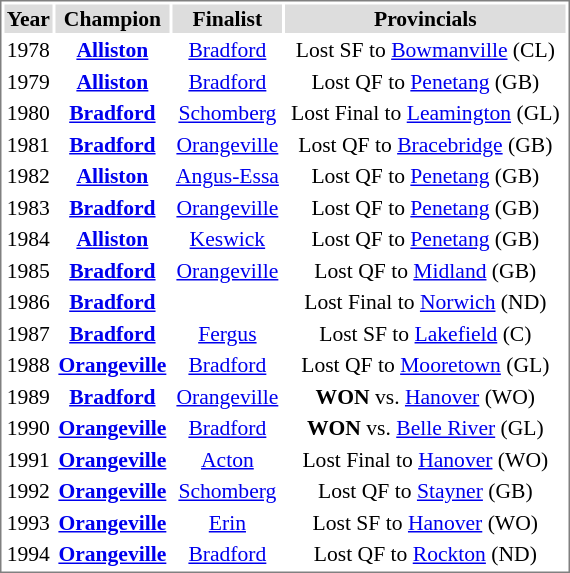<table cellpadding="1" width="380px" style="font-size: 90%; border: 1px solid gray;">
<tr align="center" bgcolor="#dddddd">
<td><strong>Year</strong></td>
<td><strong>Champion</strong></td>
<td><strong>Finalist</strong></td>
<td><strong>Provincials</strong></td>
</tr>
<tr align="center">
<td>1978</td>
<td><strong><a href='#'>Alliston</a></strong></td>
<td><a href='#'>Bradford</a></td>
<td>Lost SF to <a href='#'>Bowmanville</a> (CL)</td>
</tr>
<tr align="center">
<td>1979</td>
<td><strong><a href='#'>Alliston</a></strong></td>
<td><a href='#'>Bradford</a></td>
<td>Lost QF to <a href='#'>Penetang</a> (GB)</td>
</tr>
<tr align="center">
<td>1980</td>
<td><strong><a href='#'>Bradford</a></strong></td>
<td><a href='#'>Schomberg</a></td>
<td>Lost Final to <a href='#'>Leamington</a> (GL)</td>
</tr>
<tr align="center">
<td>1981</td>
<td><strong><a href='#'>Bradford</a></strong></td>
<td><a href='#'>Orangeville</a></td>
<td>Lost QF to <a href='#'>Bracebridge</a> (GB)</td>
</tr>
<tr align="center">
<td>1982</td>
<td><strong><a href='#'>Alliston</a></strong></td>
<td><a href='#'>Angus-Essa</a></td>
<td>Lost QF to <a href='#'>Penetang</a> (GB)</td>
</tr>
<tr align="center">
<td>1983</td>
<td><strong><a href='#'>Bradford</a></strong></td>
<td><a href='#'>Orangeville</a></td>
<td>Lost QF to <a href='#'>Penetang</a> (GB)</td>
</tr>
<tr align="center">
<td>1984</td>
<td><strong><a href='#'>Alliston</a></strong></td>
<td><a href='#'>Keswick</a></td>
<td>Lost QF to <a href='#'>Penetang</a> (GB)</td>
</tr>
<tr align="center">
<td>1985</td>
<td><strong><a href='#'>Bradford</a></strong></td>
<td><a href='#'>Orangeville</a></td>
<td>Lost QF to <a href='#'>Midland</a> (GB)</td>
</tr>
<tr align="center">
<td>1986</td>
<td><strong><a href='#'>Bradford</a></strong></td>
<td></td>
<td>Lost Final to <a href='#'>Norwich</a> (ND)</td>
</tr>
<tr align="center">
<td>1987</td>
<td><strong><a href='#'>Bradford</a></strong></td>
<td><a href='#'>Fergus</a></td>
<td>Lost SF to <a href='#'>Lakefield</a> (C)</td>
</tr>
<tr align="center">
<td>1988</td>
<td><strong><a href='#'>Orangeville</a></strong></td>
<td><a href='#'>Bradford</a></td>
<td>Lost QF to <a href='#'>Mooretown</a> (GL)</td>
</tr>
<tr align="center">
<td>1989</td>
<td><strong><a href='#'>Bradford</a></strong></td>
<td><a href='#'>Orangeville</a></td>
<td><strong>WON</strong> vs. <a href='#'>Hanover</a> (WO)</td>
</tr>
<tr align="center">
<td>1990</td>
<td><strong><a href='#'>Orangeville</a></strong></td>
<td><a href='#'>Bradford</a></td>
<td><strong>WON</strong> vs. <a href='#'>Belle River</a> (GL)</td>
</tr>
<tr align="center">
<td>1991</td>
<td><strong><a href='#'>Orangeville</a></strong></td>
<td><a href='#'>Acton</a></td>
<td>Lost Final to <a href='#'>Hanover</a> (WO)</td>
</tr>
<tr align="center">
<td>1992</td>
<td><strong><a href='#'>Orangeville</a></strong></td>
<td><a href='#'>Schomberg</a></td>
<td>Lost QF to <a href='#'>Stayner</a> (GB)</td>
</tr>
<tr align="center">
<td>1993</td>
<td><strong><a href='#'>Orangeville</a></strong></td>
<td><a href='#'>Erin</a></td>
<td>Lost SF to <a href='#'>Hanover</a> (WO)</td>
</tr>
<tr align="center">
<td>1994</td>
<td><strong><a href='#'>Orangeville</a></strong></td>
<td><a href='#'>Bradford</a></td>
<td>Lost QF to <a href='#'>Rockton</a> (ND)</td>
</tr>
</table>
